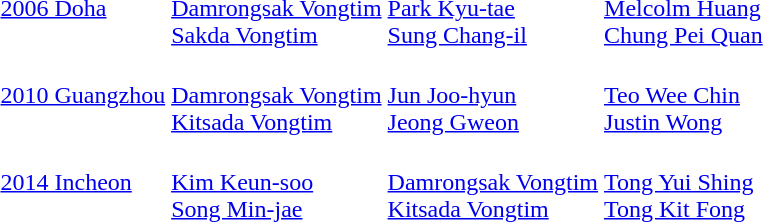<table>
<tr>
<td><a href='#'>2006 Doha</a></td>
<td><br><a href='#'>Damrongsak Vongtim</a><br><a href='#'>Sakda Vongtim</a></td>
<td><br><a href='#'>Park Kyu-tae</a><br><a href='#'>Sung Chang-il</a></td>
<td><br><a href='#'>Melcolm Huang</a><br><a href='#'>Chung Pei Quan</a></td>
</tr>
<tr>
<td><a href='#'>2010 Guangzhou</a></td>
<td><br><a href='#'>Damrongsak Vongtim</a><br><a href='#'>Kitsada Vongtim</a></td>
<td><br><a href='#'>Jun Joo-hyun</a><br><a href='#'>Jeong Gweon</a></td>
<td><br><a href='#'>Teo Wee Chin</a><br><a href='#'>Justin Wong</a></td>
</tr>
<tr>
<td><a href='#'>2014 Incheon</a></td>
<td><br><a href='#'>Kim Keun-soo</a><br><a href='#'>Song Min-jae</a></td>
<td><br><a href='#'>Damrongsak Vongtim</a><br><a href='#'>Kitsada Vongtim</a></td>
<td><br><a href='#'>Tong Yui Shing</a><br><a href='#'>Tong Kit Fong</a></td>
</tr>
</table>
